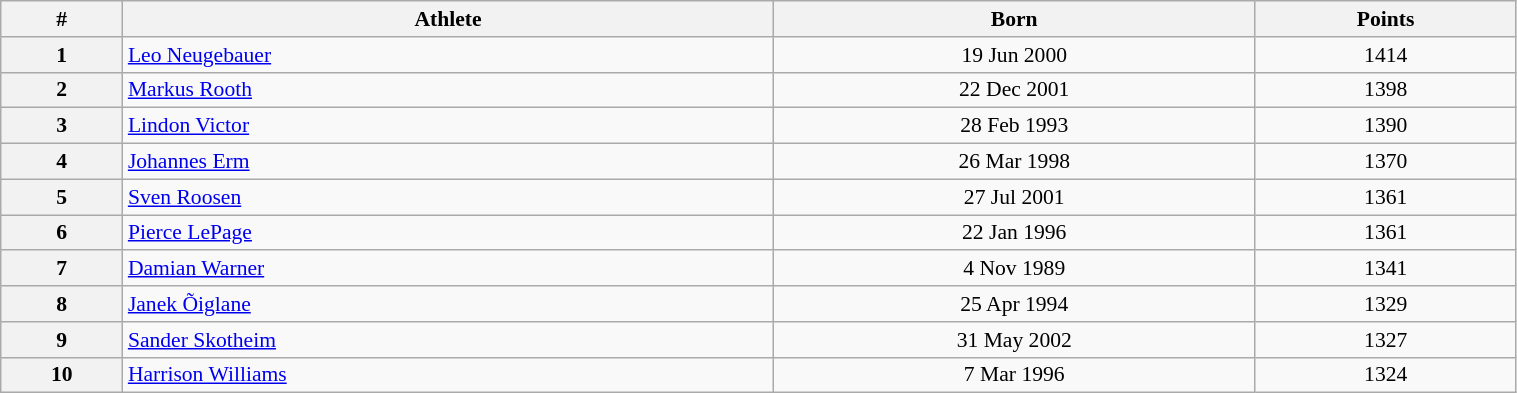<table class="wikitable" width=80% style="font-size:90%; text-align:center;">
<tr>
<th>#</th>
<th>Athlete</th>
<th>Born</th>
<th>Points</th>
</tr>
<tr>
<th>1</th>
<td align=left> <a href='#'>Leo Neugebauer</a></td>
<td>19 Jun 2000</td>
<td>1414</td>
</tr>
<tr>
<th>2</th>
<td align=left> <a href='#'>Markus Rooth</a></td>
<td>22 Dec 2001</td>
<td>1398</td>
</tr>
<tr>
<th>3</th>
<td align=left> <a href='#'>Lindon Victor</a></td>
<td>28 Feb 1993</td>
<td>1390</td>
</tr>
<tr>
<th>4</th>
<td align=left> <a href='#'>Johannes Erm</a></td>
<td>26 Mar 1998</td>
<td>1370</td>
</tr>
<tr>
<th>5</th>
<td align=left> <a href='#'>Sven Roosen</a></td>
<td>27 Jul 2001</td>
<td>1361</td>
</tr>
<tr>
<th>6</th>
<td align=left> <a href='#'>Pierce LePage</a></td>
<td>22 Jan 1996</td>
<td>1361</td>
</tr>
<tr>
<th>7</th>
<td align=left> <a href='#'>Damian Warner</a></td>
<td>4 Nov 1989</td>
<td>1341</td>
</tr>
<tr>
<th>8</th>
<td align=left> <a href='#'>Janek Õiglane</a></td>
<td>25 Apr 1994</td>
<td>1329</td>
</tr>
<tr>
<th>9</th>
<td align=left> <a href='#'>Sander Skotheim</a></td>
<td>31 May 2002</td>
<td>1327</td>
</tr>
<tr>
<th>10</th>
<td align=left> <a href='#'>Harrison Williams</a></td>
<td>7 Mar 1996</td>
<td>1324</td>
</tr>
</table>
